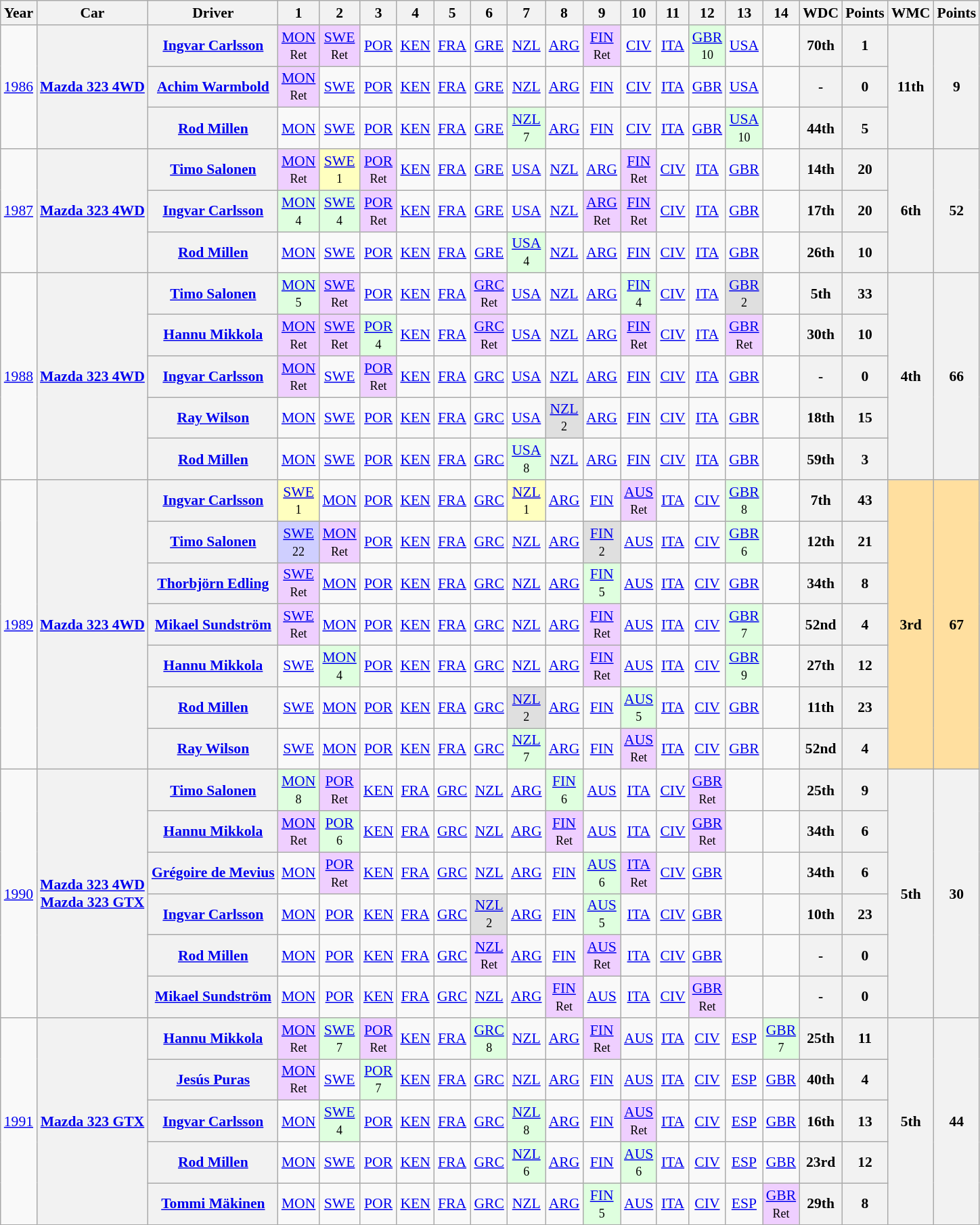<table class="wikitable" style="text-align:center; font-size:90%">
<tr>
<th>Year</th>
<th>Car</th>
<th>Driver</th>
<th>1</th>
<th>2</th>
<th>3</th>
<th>4</th>
<th>5</th>
<th>6</th>
<th>7</th>
<th>8</th>
<th>9</th>
<th>10</th>
<th>11</th>
<th>12</th>
<th>13</th>
<th>14</th>
<th>WDC</th>
<th>Points</th>
<th>WMC</th>
<th>Points</th>
</tr>
<tr>
<td rowspan="3"><a href='#'>1986</a></td>
<th rowspan="3"><a href='#'>Mazda 323 4WD</a></th>
<th> <a href='#'>Ingvar Carlsson</a></th>
<td style="background:#EFCFFF;"><a href='#'>MON</a><br><small>Ret</small></td>
<td style="background:#EFCFFF;"><a href='#'>SWE</a><br><small>Ret</small></td>
<td><a href='#'>POR</a></td>
<td><a href='#'>KEN</a></td>
<td><a href='#'>FRA</a></td>
<td><a href='#'>GRE</a></td>
<td><a href='#'>NZL</a></td>
<td><a href='#'>ARG</a></td>
<td style="background:#EFCFFF;"><a href='#'>FIN</a><br><small>Ret</small></td>
<td><a href='#'>CIV</a></td>
<td><a href='#'>ITA</a></td>
<td style="background:#DFFFDF;"><a href='#'>GBR</a><br><small>10</small></td>
<td><a href='#'>USA</a></td>
<td></td>
<th>70th</th>
<th>1</th>
<th rowspan="3">11th</th>
<th rowspan="3">9</th>
</tr>
<tr>
<th> <a href='#'>Achim Warmbold</a></th>
<td style="background:#EFCFFF;"><a href='#'>MON</a><br><small>Ret</small></td>
<td><a href='#'>SWE</a></td>
<td><a href='#'>POR</a></td>
<td><a href='#'>KEN</a></td>
<td><a href='#'>FRA</a></td>
<td><a href='#'>GRE</a></td>
<td><a href='#'>NZL</a></td>
<td><a href='#'>ARG</a></td>
<td><a href='#'>FIN</a></td>
<td><a href='#'>CIV</a></td>
<td><a href='#'>ITA</a></td>
<td><a href='#'>GBR</a></td>
<td><a href='#'>USA</a></td>
<td></td>
<th>-</th>
<th>0</th>
</tr>
<tr>
<th> <a href='#'>Rod Millen</a></th>
<td><a href='#'>MON</a></td>
<td><a href='#'>SWE</a></td>
<td><a href='#'>POR</a></td>
<td><a href='#'>KEN</a></td>
<td><a href='#'>FRA</a></td>
<td><a href='#'>GRE</a></td>
<td style="background:#DFFFDF;"><a href='#'>NZL</a><br><small>7</small></td>
<td><a href='#'>ARG</a></td>
<td><a href='#'>FIN</a></td>
<td><a href='#'>CIV</a></td>
<td><a href='#'>ITA</a></td>
<td><a href='#'>GBR</a></td>
<td style="background:#DFFFDF;"><a href='#'>USA</a><br><small>10</small></td>
<td></td>
<th>44th</th>
<th>5</th>
</tr>
<tr>
<td rowspan="3"><a href='#'>1987</a></td>
<th rowspan="3"><a href='#'>Mazda 323 4WD</a></th>
<th> <a href='#'>Timo Salonen</a></th>
<td style="background:#EFCFFF;"><a href='#'>MON</a><br><small>Ret</small></td>
<td style="background:#FFFFBF;"><a href='#'>SWE</a><br><small>1</small></td>
<td style="background:#EFCFFF;"><a href='#'>POR</a><br><small>Ret</small></td>
<td><a href='#'>KEN</a></td>
<td><a href='#'>FRA</a></td>
<td><a href='#'>GRE</a></td>
<td><a href='#'>USA</a></td>
<td><a href='#'>NZL</a></td>
<td><a href='#'>ARG</a></td>
<td style="background:#EFCFFF;"><a href='#'>FIN</a><br><small>Ret</small></td>
<td><a href='#'>CIV</a></td>
<td><a href='#'>ITA</a></td>
<td><a href='#'>GBR</a></td>
<td></td>
<th>14th</th>
<th>20</th>
<th rowspan="3">6th</th>
<th rowspan="3">52</th>
</tr>
<tr>
<th> <a href='#'>Ingvar Carlsson</a></th>
<td style="background:#DFFFDF;"><a href='#'>MON</a><br><small>4</small></td>
<td style="background:#DFFFDF;"><a href='#'>SWE</a><br><small>4</small></td>
<td style="background:#EFCFFF;"><a href='#'>POR</a><br><small>Ret</small></td>
<td><a href='#'>KEN</a></td>
<td><a href='#'>FRA</a></td>
<td><a href='#'>GRE</a></td>
<td><a href='#'>USA</a></td>
<td><a href='#'>NZL</a></td>
<td style="background:#EFCFFF;"><a href='#'>ARG</a><br><small>Ret</small></td>
<td style="background:#EFCFFF;"><a href='#'>FIN</a><br><small>Ret</small></td>
<td><a href='#'>CIV</a></td>
<td><a href='#'>ITA</a></td>
<td><a href='#'>GBR</a></td>
<td></td>
<th>17th</th>
<th>20</th>
</tr>
<tr>
<th> <a href='#'>Rod Millen</a></th>
<td><a href='#'>MON</a></td>
<td><a href='#'>SWE</a></td>
<td><a href='#'>POR</a></td>
<td><a href='#'>KEN</a></td>
<td><a href='#'>FRA</a></td>
<td><a href='#'>GRE</a></td>
<td style="background:#DFFFDF;"><a href='#'>USA</a><br><small>4</small></td>
<td><a href='#'>NZL</a></td>
<td><a href='#'>ARG</a></td>
<td><a href='#'>FIN</a></td>
<td><a href='#'>CIV</a></td>
<td><a href='#'>ITA</a></td>
<td><a href='#'>GBR</a></td>
<td></td>
<th>26th</th>
<th>10</th>
</tr>
<tr>
<td rowspan="5"><a href='#'>1988</a></td>
<th rowspan="5"><a href='#'>Mazda 323 4WD</a></th>
<th> <a href='#'>Timo Salonen</a></th>
<td style="background:#DFFFDF;"><a href='#'>MON</a><br><small>5</small></td>
<td style="background:#EFCFFF;"><a href='#'>SWE</a><br><small>Ret</small></td>
<td><a href='#'>POR</a></td>
<td><a href='#'>KEN</a></td>
<td><a href='#'>FRA</a></td>
<td style="background:#EFCFFF;"><a href='#'>GRC</a><br><small>Ret</small></td>
<td><a href='#'>USA</a></td>
<td><a href='#'>NZL</a></td>
<td><a href='#'>ARG</a></td>
<td style="background:#DFFFDF;"><a href='#'>FIN</a><br><small>4</small></td>
<td><a href='#'>CIV</a></td>
<td><a href='#'>ITA</a></td>
<td style="background:#DFDFDF;"><a href='#'>GBR</a><br><small>2</small></td>
<td></td>
<th>5th</th>
<th>33</th>
<th rowspan="5">4th</th>
<th rowspan="5">66</th>
</tr>
<tr>
<th> <a href='#'>Hannu Mikkola</a></th>
<td style="background:#EFCFFF;"><a href='#'>MON</a><br><small>Ret</small></td>
<td style="background:#EFCFFF;"><a href='#'>SWE</a><br><small>Ret</small></td>
<td style="background:#DFFFDF;"><a href='#'>POR</a><br><small>4</small></td>
<td><a href='#'>KEN</a></td>
<td><a href='#'>FRA</a></td>
<td style="background:#EFCFFF;"><a href='#'>GRC</a><br><small>Ret</small></td>
<td><a href='#'>USA</a></td>
<td><a href='#'>NZL</a></td>
<td><a href='#'>ARG</a></td>
<td style="background:#EFCFFF;"><a href='#'>FIN</a><br><small>Ret</small></td>
<td><a href='#'>CIV</a></td>
<td><a href='#'>ITA</a></td>
<td style="background:#EFCFFF;"><a href='#'>GBR</a><br><small>Ret</small></td>
<td></td>
<th>30th</th>
<th>10</th>
</tr>
<tr>
<th> <a href='#'>Ingvar Carlsson</a></th>
<td style="background:#EFCFFF;"><a href='#'>MON</a><br><small>Ret</small></td>
<td><a href='#'>SWE</a></td>
<td style="background:#EFCFFF;"><a href='#'>POR</a><br><small>Ret</small></td>
<td><a href='#'>KEN</a></td>
<td><a href='#'>FRA</a></td>
<td><a href='#'>GRC</a></td>
<td><a href='#'>USA</a></td>
<td><a href='#'>NZL</a></td>
<td><a href='#'>ARG</a></td>
<td><a href='#'>FIN</a></td>
<td><a href='#'>CIV</a></td>
<td><a href='#'>ITA</a></td>
<td><a href='#'>GBR</a></td>
<td></td>
<th>-</th>
<th>0</th>
</tr>
<tr>
<th> <a href='#'>Ray Wilson</a></th>
<td><a href='#'>MON</a></td>
<td><a href='#'>SWE</a></td>
<td><a href='#'>POR</a></td>
<td><a href='#'>KEN</a></td>
<td><a href='#'>FRA</a></td>
<td><a href='#'>GRC</a></td>
<td><a href='#'>USA</a></td>
<td style="background:#DFDFDF;"><a href='#'>NZL</a><br><small>2</small></td>
<td><a href='#'>ARG</a></td>
<td><a href='#'>FIN</a></td>
<td><a href='#'>CIV</a></td>
<td><a href='#'>ITA</a></td>
<td><a href='#'>GBR</a></td>
<td></td>
<th>18th</th>
<th>15</th>
</tr>
<tr>
<th> <a href='#'>Rod Millen</a></th>
<td><a href='#'>MON</a></td>
<td><a href='#'>SWE</a></td>
<td><a href='#'>POR</a></td>
<td><a href='#'>KEN</a></td>
<td><a href='#'>FRA</a></td>
<td><a href='#'>GRC</a></td>
<td style="background:#DFFFDF;"><a href='#'>USA</a><br><small>8</small></td>
<td><a href='#'>NZL</a></td>
<td><a href='#'>ARG</a></td>
<td><a href='#'>FIN</a></td>
<td><a href='#'>CIV</a></td>
<td><a href='#'>ITA</a></td>
<td><a href='#'>GBR</a></td>
<td></td>
<th>59th</th>
<th>3</th>
</tr>
<tr>
<td rowspan="7"><a href='#'>1989</a></td>
<th rowspan="7"><a href='#'>Mazda 323 4WD</a></th>
<th> <a href='#'>Ingvar Carlsson</a></th>
<td style="background:#FFFFBF;"><a href='#'>SWE</a><br><small>1</small></td>
<td><a href='#'>MON</a></td>
<td><a href='#'>POR</a></td>
<td><a href='#'>KEN</a></td>
<td><a href='#'>FRA</a></td>
<td><a href='#'>GRC</a></td>
<td style="background:#FFFFBF;"><a href='#'>NZL</a><br><small>1</small></td>
<td><a href='#'>ARG</a></td>
<td><a href='#'>FIN</a></td>
<td style="background:#EFCFFF;"><a href='#'>AUS</a><br><small>Ret</small></td>
<td><a href='#'>ITA</a></td>
<td><a href='#'>CIV</a></td>
<td style="background:#DFFFDF;"><a href='#'>GBR</a><br><small>8</small></td>
<td></td>
<th>7th</th>
<th>43</th>
<td rowspan="7" style="background:#FFDF9F;"><strong>3rd</strong></td>
<td rowspan="7" style="background:#FFDF9F;"><strong>67</strong></td>
</tr>
<tr>
<th> <a href='#'>Timo Salonen</a></th>
<td style="background:#CFCFFF;"><a href='#'>SWE</a><br><small>22</small></td>
<td style="background:#EFCFFF;"><a href='#'>MON</a><br><small>Ret</small></td>
<td><a href='#'>POR</a></td>
<td><a href='#'>KEN</a></td>
<td><a href='#'>FRA</a></td>
<td><a href='#'>GRC</a></td>
<td><a href='#'>NZL</a></td>
<td><a href='#'>ARG</a></td>
<td style="background:#DFDFDF;"><a href='#'>FIN</a><br><small>2</small></td>
<td><a href='#'>AUS</a></td>
<td><a href='#'>ITA</a></td>
<td><a href='#'>CIV</a></td>
<td style="background:#DFFFDF;"><a href='#'>GBR</a><br><small>6</small></td>
<td></td>
<th>12th</th>
<th>21</th>
</tr>
<tr>
<th> <a href='#'>Thorbjörn Edling</a></th>
<td style="background:#EFCFFF;"><a href='#'>SWE</a><br><small>Ret</small></td>
<td><a href='#'>MON</a></td>
<td><a href='#'>POR</a></td>
<td><a href='#'>KEN</a></td>
<td><a href='#'>FRA</a></td>
<td><a href='#'>GRC</a></td>
<td><a href='#'>NZL</a></td>
<td><a href='#'>ARG</a></td>
<td style="background:#DFFFDF;"><a href='#'>FIN</a><br><small>5</small></td>
<td><a href='#'>AUS</a></td>
<td><a href='#'>ITA</a></td>
<td><a href='#'>CIV</a></td>
<td><a href='#'>GBR</a></td>
<td></td>
<th>34th</th>
<th>8</th>
</tr>
<tr>
<th> <a href='#'>Mikael Sundström</a></th>
<td style="background:#EFCFFF;"><a href='#'>SWE</a><br><small>Ret</small></td>
<td><a href='#'>MON</a></td>
<td><a href='#'>POR</a></td>
<td><a href='#'>KEN</a></td>
<td><a href='#'>FRA</a></td>
<td><a href='#'>GRC</a></td>
<td><a href='#'>NZL</a></td>
<td><a href='#'>ARG</a></td>
<td style="background:#EFCFFF;"><a href='#'>FIN</a><br><small>Ret</small></td>
<td><a href='#'>AUS</a></td>
<td><a href='#'>ITA</a></td>
<td><a href='#'>CIV</a></td>
<td style="background:#DFFFDF;"><a href='#'>GBR</a><br><small>7</small></td>
<td></td>
<th>52nd</th>
<th>4</th>
</tr>
<tr>
<th> <a href='#'>Hannu Mikkola</a></th>
<td><a href='#'>SWE</a></td>
<td style="background:#DFFFDF;"><a href='#'>MON</a><br><small>4</small></td>
<td><a href='#'>POR</a></td>
<td><a href='#'>KEN</a></td>
<td><a href='#'>FRA</a></td>
<td><a href='#'>GRC</a></td>
<td><a href='#'>NZL</a></td>
<td><a href='#'>ARG</a></td>
<td style="background:#EFCFFF;"><a href='#'>FIN</a><br><small>Ret</small></td>
<td><a href='#'>AUS</a></td>
<td><a href='#'>ITA</a></td>
<td><a href='#'>CIV</a></td>
<td style="background:#DFFFDF;"><a href='#'>GBR</a><br><small>9</small></td>
<td></td>
<th>27th</th>
<th>12</th>
</tr>
<tr>
<th> <a href='#'>Rod Millen</a></th>
<td><a href='#'>SWE</a></td>
<td><a href='#'>MON</a></td>
<td><a href='#'>POR</a></td>
<td><a href='#'>KEN</a></td>
<td><a href='#'>FRA</a></td>
<td><a href='#'>GRC</a></td>
<td style="background:#DFDFDF;"><a href='#'>NZL</a><br><small>2</small></td>
<td><a href='#'>ARG</a></td>
<td><a href='#'>FIN</a></td>
<td style="background:#DFFFDF;"><a href='#'>AUS</a><br><small>5</small></td>
<td><a href='#'>ITA</a></td>
<td><a href='#'>CIV</a></td>
<td><a href='#'>GBR</a></td>
<td></td>
<th>11th</th>
<th>23</th>
</tr>
<tr>
<th> <a href='#'>Ray Wilson</a></th>
<td><a href='#'>SWE</a></td>
<td><a href='#'>MON</a></td>
<td><a href='#'>POR</a></td>
<td><a href='#'>KEN</a></td>
<td><a href='#'>FRA</a></td>
<td><a href='#'>GRC</a></td>
<td style="background:#DFFFDF;"><a href='#'>NZL</a><br><small>7</small></td>
<td><a href='#'>ARG</a></td>
<td><a href='#'>FIN</a></td>
<td style="background:#EFCFFF;"><a href='#'>AUS</a><br><small>Ret</small></td>
<td><a href='#'>ITA</a></td>
<td><a href='#'>CIV</a></td>
<td><a href='#'>GBR</a></td>
<td></td>
<th>52nd</th>
<th>4</th>
</tr>
<tr>
<td rowspan="6"><a href='#'>1990</a></td>
<th rowspan="6"><a href='#'>Mazda 323 4WD</a><br><a href='#'>Mazda 323 GTX</a></th>
<th> <a href='#'>Timo Salonen</a></th>
<td style="background:#DFFFDF;"><a href='#'>MON</a><br><small>8</small></td>
<td style="background:#EFCFFF;"><a href='#'>POR</a><br><small>Ret</small></td>
<td><a href='#'>KEN</a></td>
<td><a href='#'>FRA</a></td>
<td><a href='#'>GRC</a></td>
<td><a href='#'>NZL</a></td>
<td><a href='#'>ARG</a></td>
<td style="background:#DFFFDF;"><a href='#'>FIN</a><br><small>6</small></td>
<td><a href='#'>AUS</a></td>
<td><a href='#'>ITA</a></td>
<td><a href='#'>CIV</a></td>
<td style="background:#EFCFFF;"><a href='#'>GBR</a><br><small>Ret</small></td>
<td></td>
<td></td>
<th>25th</th>
<th>9</th>
<th rowspan="6">5th</th>
<th rowspan="6">30</th>
</tr>
<tr>
<th> <a href='#'>Hannu Mikkola</a></th>
<td style="background:#EFCFFF;"><a href='#'>MON</a><br><small>Ret</small></td>
<td style="background:#DFFFDF;"><a href='#'>POR</a><br><small>6</small></td>
<td><a href='#'>KEN</a></td>
<td><a href='#'>FRA</a></td>
<td><a href='#'>GRC</a></td>
<td><a href='#'>NZL</a></td>
<td><a href='#'>ARG</a></td>
<td style="background:#EFCFFF;"><a href='#'>FIN</a><br><small>Ret</small></td>
<td><a href='#'>AUS</a></td>
<td><a href='#'>ITA</a></td>
<td><a href='#'>CIV</a></td>
<td style="background:#EFCFFF;"><a href='#'>GBR</a><br><small>Ret</small></td>
<td></td>
<td></td>
<th>34th</th>
<th>6</th>
</tr>
<tr>
<th> <a href='#'>Grégoire de Mevius</a></th>
<td><a href='#'>MON</a></td>
<td style="background:#EFCFFF;"><a href='#'>POR</a><br><small>Ret</small></td>
<td><a href='#'>KEN</a></td>
<td><a href='#'>FRA</a></td>
<td><a href='#'>GRC</a></td>
<td><a href='#'>NZL</a></td>
<td><a href='#'>ARG</a></td>
<td><a href='#'>FIN</a></td>
<td style="background:#DFFFDF;"><a href='#'>AUS</a><br><small>6</small></td>
<td style="background:#EFCFFF;"><a href='#'>ITA</a><br><small>Ret</small></td>
<td><a href='#'>CIV</a></td>
<td><a href='#'>GBR</a></td>
<td></td>
<td></td>
<th>34th</th>
<th>6</th>
</tr>
<tr>
<th> <a href='#'>Ingvar Carlsson</a></th>
<td><a href='#'>MON</a></td>
<td><a href='#'>POR</a></td>
<td><a href='#'>KEN</a></td>
<td><a href='#'>FRA</a></td>
<td><a href='#'>GRC</a></td>
<td style="background:#DFDFDF;"><a href='#'>NZL</a><br><small>2</small></td>
<td><a href='#'>ARG</a></td>
<td><a href='#'>FIN</a></td>
<td style="background:#DFFFDF;"><a href='#'>AUS</a><br><small>5</small></td>
<td><a href='#'>ITA</a></td>
<td><a href='#'>CIV</a></td>
<td><a href='#'>GBR</a></td>
<td></td>
<td></td>
<th>10th</th>
<th>23</th>
</tr>
<tr>
<th> <a href='#'>Rod Millen</a></th>
<td><a href='#'>MON</a></td>
<td><a href='#'>POR</a></td>
<td><a href='#'>KEN</a></td>
<td><a href='#'>FRA</a></td>
<td><a href='#'>GRC</a></td>
<td style="background:#EFCFFF;"><a href='#'>NZL</a><br><small>Ret</small></td>
<td><a href='#'>ARG</a></td>
<td><a href='#'>FIN</a></td>
<td style="background:#EFCFFF;"><a href='#'>AUS</a><br><small>Ret</small></td>
<td><a href='#'>ITA</a></td>
<td><a href='#'>CIV</a></td>
<td><a href='#'>GBR</a></td>
<td></td>
<td></td>
<th>-</th>
<th>0</th>
</tr>
<tr>
<th> <a href='#'>Mikael Sundström</a></th>
<td><a href='#'>MON</a></td>
<td><a href='#'>POR</a></td>
<td><a href='#'>KEN</a></td>
<td><a href='#'>FRA</a></td>
<td><a href='#'>GRC</a></td>
<td><a href='#'>NZL</a></td>
<td><a href='#'>ARG</a></td>
<td style="background:#EFCFFF;"><a href='#'>FIN</a><br><small>Ret</small></td>
<td><a href='#'>AUS</a></td>
<td><a href='#'>ITA</a></td>
<td><a href='#'>CIV</a></td>
<td style="background:#EFCFFF;"><a href='#'>GBR</a><br><small>Ret</small></td>
<td></td>
<td></td>
<th>-</th>
<th>0</th>
</tr>
<tr>
<td rowspan="6"><a href='#'>1991</a></td>
<th rowspan="6"><a href='#'>Mazda 323 GTX</a></th>
<th> <a href='#'>Hannu Mikkola</a></th>
<td style="background:#EFCFFF;"><a href='#'>MON</a><br><small>Ret</small></td>
<td style="background:#DFFFDF;"><a href='#'>SWE</a><br><small>7</small></td>
<td style="background:#EFCFFF;"><a href='#'>POR</a><br><small>Ret</small></td>
<td><a href='#'>KEN</a></td>
<td><a href='#'>FRA</a></td>
<td style="background:#DFFFDF;"><a href='#'>GRC</a><br><small>8</small></td>
<td><a href='#'>NZL</a></td>
<td><a href='#'>ARG</a></td>
<td style="background:#EFCFFF;"><a href='#'>FIN</a><br><small>Ret</small></td>
<td><a href='#'>AUS</a></td>
<td><a href='#'>ITA</a></td>
<td><a href='#'>CIV</a></td>
<td><a href='#'>ESP</a></td>
<td style="background:#DFFFDF;"><a href='#'>GBR</a><br><small>7</small></td>
<th>25th</th>
<th>11</th>
<th rowspan="6">5th</th>
<th rowspan="6">44</th>
</tr>
<tr>
<th> <a href='#'>Jesús Puras</a></th>
<td style="background:#EFCFFF;"><a href='#'>MON</a><br><small>Ret</small></td>
<td><a href='#'>SWE</a></td>
<td style="background:#DFFFDF;"><a href='#'>POR</a><br><small>7</small></td>
<td><a href='#'>KEN</a></td>
<td><a href='#'>FRA</a></td>
<td><a href='#'>GRC</a></td>
<td><a href='#'>NZL</a></td>
<td><a href='#'>ARG</a></td>
<td><a href='#'>FIN</a></td>
<td><a href='#'>AUS</a></td>
<td><a href='#'>ITA</a></td>
<td><a href='#'>CIV</a></td>
<td><a href='#'>ESP</a></td>
<td><a href='#'>GBR</a></td>
<th>40th</th>
<th>4</th>
</tr>
<tr>
<th> <a href='#'>Ingvar Carlsson</a></th>
<td><a href='#'>MON</a></td>
<td style="background:#DFFFDF;"><a href='#'>SWE</a><br><small>4</small></td>
<td><a href='#'>POR</a></td>
<td><a href='#'>KEN</a></td>
<td><a href='#'>FRA</a></td>
<td><a href='#'>GRC</a></td>
<td style="background:#DFFFDF;"><a href='#'>NZL</a><br><small>8</small></td>
<td><a href='#'>ARG</a></td>
<td><a href='#'>FIN</a></td>
<td style="background:#EFCFFF;"><a href='#'>AUS</a><br><small>Ret</small></td>
<td><a href='#'>ITA</a></td>
<td><a href='#'>CIV</a></td>
<td><a href='#'>ESP</a></td>
<td><a href='#'>GBR</a></td>
<th>16th</th>
<th>13</th>
</tr>
<tr>
<th> <a href='#'>Rod Millen</a></th>
<td><a href='#'>MON</a></td>
<td><a href='#'>SWE</a></td>
<td><a href='#'>POR</a></td>
<td><a href='#'>KEN</a></td>
<td><a href='#'>FRA</a></td>
<td><a href='#'>GRC</a></td>
<td style="background:#DFFFDF;"><a href='#'>NZL</a><br><small>6</small></td>
<td><a href='#'>ARG</a></td>
<td><a href='#'>FIN</a></td>
<td style="background:#DFFFDF;"><a href='#'>AUS</a><br><small>6</small></td>
<td><a href='#'>ITA</a></td>
<td><a href='#'>CIV</a></td>
<td><a href='#'>ESP</a></td>
<td><a href='#'>GBR</a></td>
<th>23rd</th>
<th>12</th>
</tr>
<tr>
<th> <a href='#'>Tommi Mäkinen</a></th>
<td><a href='#'>MON</a></td>
<td><a href='#'>SWE</a></td>
<td><a href='#'>POR</a></td>
<td><a href='#'>KEN</a></td>
<td><a href='#'>FRA</a></td>
<td><a href='#'>GRC</a></td>
<td><a href='#'>NZL</a></td>
<td><a href='#'>ARG</a></td>
<td style="background:#DFFFDF;"><a href='#'>FIN</a><br><small>5</small></td>
<td><a href='#'>AUS</a></td>
<td><a href='#'>ITA</a></td>
<td><a href='#'>CIV</a></td>
<td><a href='#'>ESP</a></td>
<td style="background:#EFCFFF;"><a href='#'>GBR</a><br><small>Ret</small></td>
<th>29th</th>
<th>8</th>
</tr>
<tr>
</tr>
</table>
